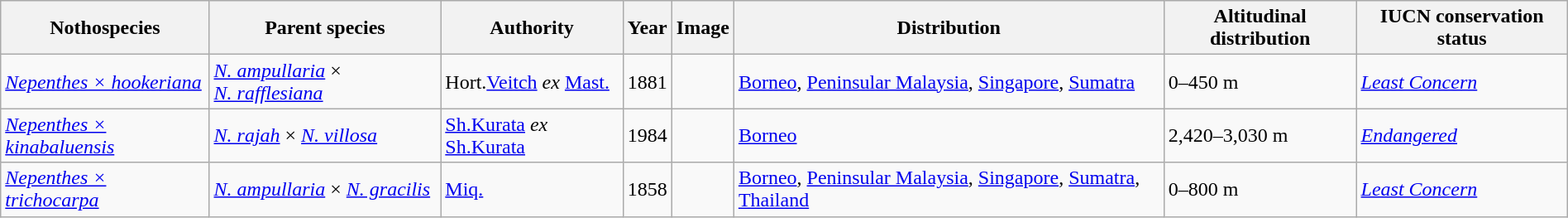<table class="sortable wikitable" width="100%">
<tr>
<th>Nothospecies</th>
<th>Parent species</th>
<th>Authority</th>
<th>Year</th>
<th>Image</th>
<th>Distribution</th>
<th>Altitudinal distribution</th>
<th>IUCN conservation status</th>
</tr>
<tr>
<td><em><a href='#'>Nepenthes × hookeriana</a></em></td>
<td><em><a href='#'>N. ampullaria</a></em> × <em><a href='#'>N. rafflesiana</a></em></td>
<td>Hort.<a href='#'>Veitch</a> <em>ex</em> <a href='#'>Mast.</a></td>
<td>1881</td>
<td></td>
<td><a href='#'>Borneo</a>, <a href='#'>Peninsular Malaysia</a>, <a href='#'>Singapore</a>, <a href='#'>Sumatra</a></td>
<td>0–450 m</td>
<td><em><a href='#'>Least Concern</a></em></td>
</tr>
<tr>
<td><em><a href='#'>Nepenthes × kinabaluensis</a></em></td>
<td><em><a href='#'>N. rajah</a></em> × <em><a href='#'>N. villosa</a></em></td>
<td><a href='#'>Sh.Kurata</a> <em>ex</em> <a href='#'>Sh.Kurata</a></td>
<td>1984</td>
<td></td>
<td><a href='#'>Borneo</a></td>
<td>2,420–3,030 m</td>
<td><em><a href='#'>Endangered</a></em></td>
</tr>
<tr>
<td><em><a href='#'>Nepenthes × trichocarpa</a></em></td>
<td><em><a href='#'>N. ampullaria</a></em> × <em><a href='#'>N. gracilis</a></em></td>
<td><a href='#'>Miq.</a></td>
<td>1858</td>
<td></td>
<td><a href='#'>Borneo</a>, <a href='#'>Peninsular Malaysia</a>, <a href='#'>Singapore</a>, <a href='#'>Sumatra</a>, <a href='#'>Thailand</a></td>
<td>0–800 m</td>
<td><em><a href='#'>Least Concern</a></em></td>
</tr>
</table>
